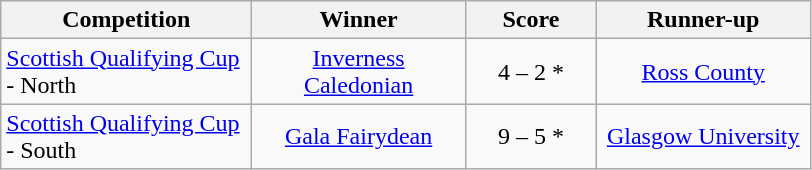<table class="wikitable" style="text-align: center;">
<tr>
<th width=160>Competition</th>
<th width=135>Winner</th>
<th width=80>Score</th>
<th width=135>Runner-up</th>
</tr>
<tr>
<td align=left><a href='#'>Scottish Qualifying Cup</a> - North</td>
<td><a href='#'>Inverness Caledonian</a></td>
<td>4 – 2 *</td>
<td><a href='#'>Ross County</a></td>
</tr>
<tr>
<td align=left><a href='#'>Scottish Qualifying Cup</a> - South</td>
<td><a href='#'>Gala Fairydean</a></td>
<td>9 – 5 *</td>
<td><a href='#'>Glasgow University</a></td>
</tr>
</table>
